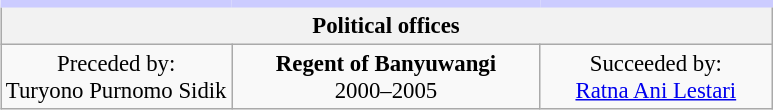<table class="wikitable succession-box" style="margin: 0.5em auto 12px; font-size: 95%; clear: both;">
<tr>
<th colspan="3" id="97" style="border-top: 5px solid #ccccff;">Political offices</th>
</tr>
<tr id="100" style="text-align:center;">
<td align="center" id="101" rowspan="1" width="30%">Preceded by:<br>Turyono Purnomo Sidik</td>
<td id="104" rowspan="1" style="text-align: center;" width="40%"><strong>Regent of Banyuwangi<br></strong>2000–2005</td>
<td align="center" id="107" rowspan="1" width="30%">Succeeded by:<br><a href='#'>Ratna Ani Lestari</a></td>
</tr>
</table>
